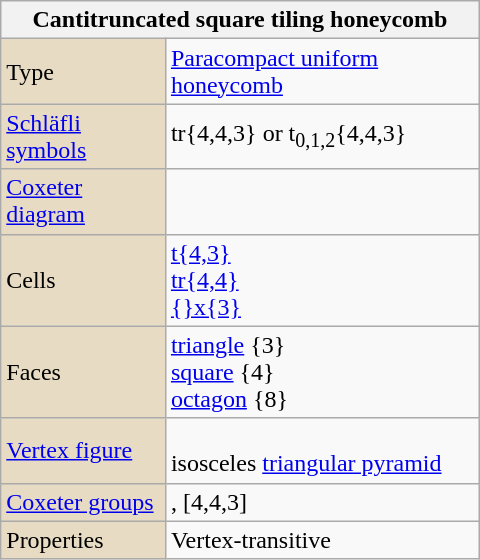<table class="wikitable" align="right" style="margin-left:10px" width="320">
<tr>
<th bgcolor=#e7dcc3 colspan=2>Cantitruncated square tiling honeycomb</th>
</tr>
<tr>
<td bgcolor=#e7dcc3>Type</td>
<td><a href='#'>Paracompact uniform honeycomb</a></td>
</tr>
<tr>
<td bgcolor=#e7dcc3><a href='#'>Schläfli symbols</a></td>
<td>tr{4,4,3} or t<sub>0,1,2</sub>{4,4,3}</td>
</tr>
<tr>
<td bgcolor=#e7dcc3><a href='#'>Coxeter diagram</a></td>
<td></td>
</tr>
<tr>
<td bgcolor=#e7dcc3>Cells</td>
<td><a href='#'>t{4,3}</a> <br><a href='#'>tr{4,4}</a><br><a href='#'>{}x{3}</a> </td>
</tr>
<tr>
<td bgcolor=#e7dcc3>Faces</td>
<td><a href='#'>triangle</a> {3}<br><a href='#'>square</a> {4}<br><a href='#'>octagon</a> {8}</td>
</tr>
<tr>
<td bgcolor=#e7dcc3><a href='#'>Vertex figure</a></td>
<td><br>isosceles <a href='#'>triangular pyramid</a></td>
</tr>
<tr>
<td bgcolor=#e7dcc3><a href='#'>Coxeter groups</a></td>
<td>, [4,4,3]</td>
</tr>
<tr>
<td bgcolor=#e7dcc3>Properties</td>
<td>Vertex-transitive</td>
</tr>
</table>
